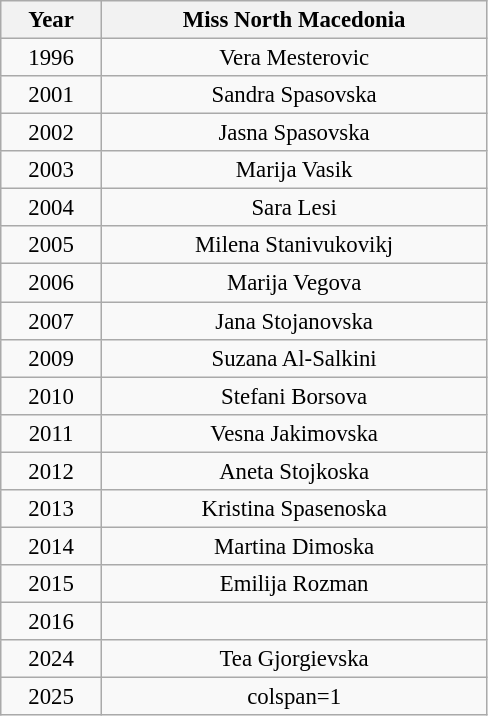<table class="wikitable sortable" style="font-size: 95%; text-align:center">
<tr>
<th width="60">Year</th>
<th width="250">Miss North Macedonia</th>
</tr>
<tr>
<td>1996</td>
<td>Vera Mesterovic</td>
</tr>
<tr>
<td>2001</td>
<td>Sandra Spasovska</td>
</tr>
<tr>
<td>2002</td>
<td>Jasna Spasovska</td>
</tr>
<tr>
<td>2003</td>
<td>Marija Vasik</td>
</tr>
<tr>
<td>2004</td>
<td>Sara Lesi</td>
</tr>
<tr>
<td>2005</td>
<td>Milena Stanivukovikj</td>
</tr>
<tr>
<td>2006</td>
<td>Marija Vegova</td>
</tr>
<tr>
<td>2007</td>
<td>Jana Stojanovska</td>
</tr>
<tr>
<td>2009</td>
<td>Suzana Al-Salkini</td>
</tr>
<tr>
<td>2010</td>
<td>Stefani Borsova</td>
</tr>
<tr>
<td>2011</td>
<td>Vesna Jakimovska</td>
</tr>
<tr>
<td>2012</td>
<td>Aneta Stojkoska</td>
</tr>
<tr>
<td>2013</td>
<td>Kristina Spasenoska</td>
</tr>
<tr>
<td>2014</td>
<td>Martina Dimoska</td>
</tr>
<tr>
<td>2015</td>
<td>Emilija Rozman</td>
</tr>
<tr>
<td>2016</td>
<td></td>
</tr>
<tr>
<td>2024</td>
<td>Tea Gjorgievska</td>
</tr>
<tr>
<td>2025</td>
<td>colspan=1 </td>
</tr>
</table>
